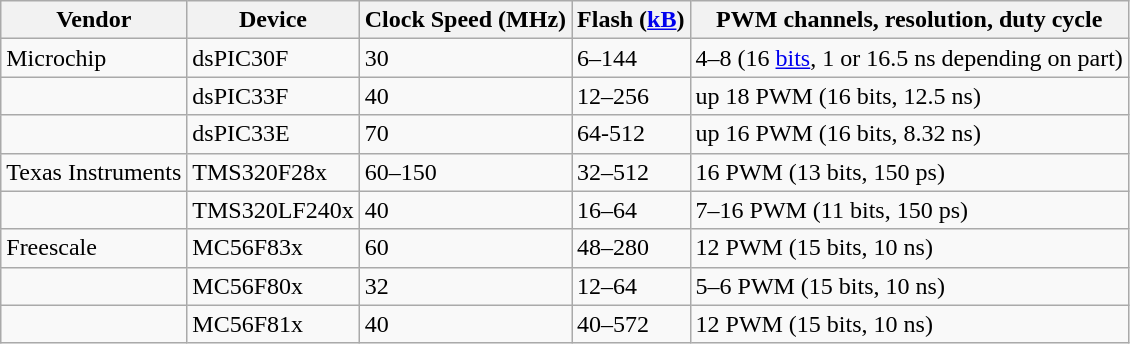<table class="wikitable">
<tr>
<th>Vendor</th>
<th>Device</th>
<th>Clock Speed (MHz)</th>
<th>Flash (<a href='#'>kB</a>)</th>
<th>PWM channels, resolution, duty cycle</th>
</tr>
<tr>
<td>Microchip</td>
<td>dsPIC30F</td>
<td>30</td>
<td>6–144</td>
<td>4–8 (16 <a href='#'>bits</a>, 1 or 16.5 ns depending on part)</td>
</tr>
<tr>
<td></td>
<td>dsPIC33F</td>
<td>40</td>
<td>12–256</td>
<td>up 18 PWM (16 bits, 12.5 ns)</td>
</tr>
<tr>
<td></td>
<td>dsPIC33E</td>
<td>70</td>
<td>64-512</td>
<td>up 16 PWM (16 bits, 8.32 ns)</td>
</tr>
<tr>
<td>Texas Instruments</td>
<td>TMS320F28x</td>
<td>60–150</td>
<td>32–512</td>
<td>16 PWM (13 bits, 150 ps)</td>
</tr>
<tr>
<td></td>
<td>TMS320LF240x</td>
<td>40</td>
<td>16–64</td>
<td>7–16 PWM (11 bits, 150 ps)</td>
</tr>
<tr>
<td>Freescale</td>
<td>MC56F83x</td>
<td>60</td>
<td>48–280</td>
<td>12 PWM (15 bits, 10 ns)</td>
</tr>
<tr>
<td></td>
<td>MC56F80x</td>
<td>32</td>
<td>12–64</td>
<td>5–6 PWM (15 bits, 10 ns)</td>
</tr>
<tr>
<td></td>
<td>MC56F81x</td>
<td>40</td>
<td>40–572</td>
<td>12 PWM (15 bits, 10 ns)</td>
</tr>
</table>
